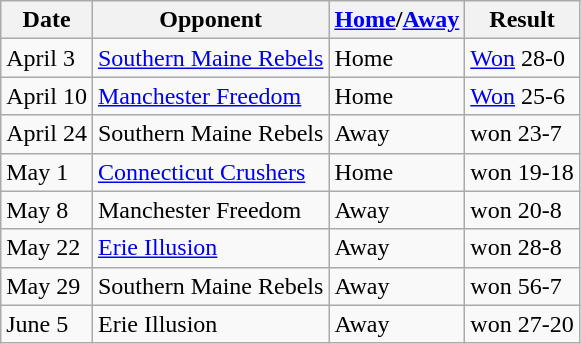<table class="wikitable">
<tr>
<th>Date</th>
<th>Opponent</th>
<th><a href='#'>Home</a>/<a href='#'>Away</a></th>
<th>Result</th>
</tr>
<tr>
<td>April 3</td>
<td><a href='#'>Southern Maine Rebels</a></td>
<td>Home</td>
<td><a href='#'>Won</a> 28-0</td>
</tr>
<tr>
<td>April 10</td>
<td><a href='#'>Manchester Freedom</a></td>
<td>Home</td>
<td><a href='#'>Won</a> 25-6</td>
</tr>
<tr>
<td>April 24</td>
<td>Southern Maine Rebels</td>
<td>Away</td>
<td>won 23-7</td>
</tr>
<tr>
<td>May 1</td>
<td><a href='#'>Connecticut Crushers</a></td>
<td>Home</td>
<td>won 19-18</td>
</tr>
<tr>
<td>May 8</td>
<td>Manchester Freedom</td>
<td>Away</td>
<td>won 20-8</td>
</tr>
<tr>
<td>May 22</td>
<td><a href='#'>Erie Illusion</a></td>
<td>Away</td>
<td>won 28-8</td>
</tr>
<tr>
<td>May 29</td>
<td>Southern Maine Rebels</td>
<td>Away</td>
<td>won 56-7</td>
</tr>
<tr>
<td>June 5</td>
<td>Erie Illusion</td>
<td>Away</td>
<td>won 27-20</td>
</tr>
</table>
